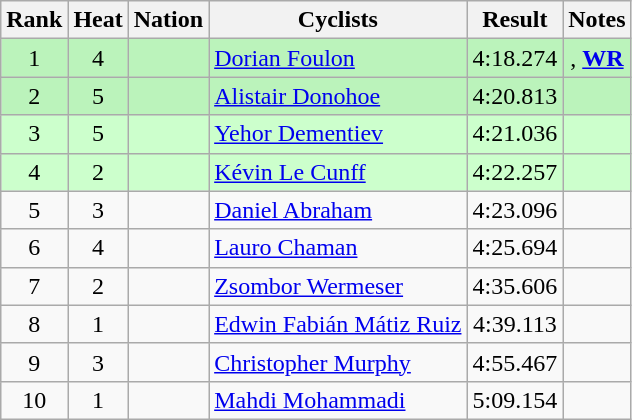<table class="wikitable sortable" style="text-align:center;">
<tr>
<th>Rank</th>
<th>Heat</th>
<th>Nation</th>
<th class="unsortable">Cyclists</th>
<th>Result</th>
<th class="unsortable">Notes</th>
</tr>
<tr bgcolor=bbf3bb>
<td>1</td>
<td>4</td>
<td align=left></td>
<td align=left><a href='#'>Dorian Foulon</a></td>
<td>4:18.274</td>
<td>, <strong><a href='#'>WR</a></strong></td>
</tr>
<tr bgcolor=bbf3bb>
<td>2</td>
<td>5</td>
<td align=left></td>
<td align=left><a href='#'>Alistair Donohoe</a></td>
<td>4:20.813</td>
<td></td>
</tr>
<tr bgcolor=ccffcc>
<td>3</td>
<td>5</td>
<td align=left></td>
<td align=left><a href='#'>Yehor Dementiev</a></td>
<td>4:21.036</td>
<td></td>
</tr>
<tr bgcolor=ccffcc>
<td>4</td>
<td>2</td>
<td align=left></td>
<td align=left><a href='#'>Kévin Le Cunff</a></td>
<td>4:22.257</td>
<td></td>
</tr>
<tr>
<td>5</td>
<td>3</td>
<td align=left></td>
<td align=left><a href='#'>Daniel Abraham</a></td>
<td>4:23.096</td>
<td></td>
</tr>
<tr>
<td>6</td>
<td>4</td>
<td align=left></td>
<td align=left><a href='#'>Lauro Chaman</a></td>
<td>4:25.694</td>
<td></td>
</tr>
<tr>
<td>7</td>
<td>2</td>
<td align=left></td>
<td align=left><a href='#'>Zsombor Wermeser</a></td>
<td>4:35.606</td>
<td></td>
</tr>
<tr>
<td>8</td>
<td>1</td>
<td align=left></td>
<td align=left><a href='#'>Edwin Fabián Mátiz Ruiz</a></td>
<td>4:39.113</td>
<td></td>
</tr>
<tr>
<td>9</td>
<td>3</td>
<td align=left></td>
<td align=left><a href='#'>Christopher Murphy</a></td>
<td>4:55.467</td>
<td></td>
</tr>
<tr>
<td>10</td>
<td>1</td>
<td align=left></td>
<td align=left><a href='#'>Mahdi Mohammadi</a></td>
<td>5:09.154</td>
<td></td>
</tr>
</table>
